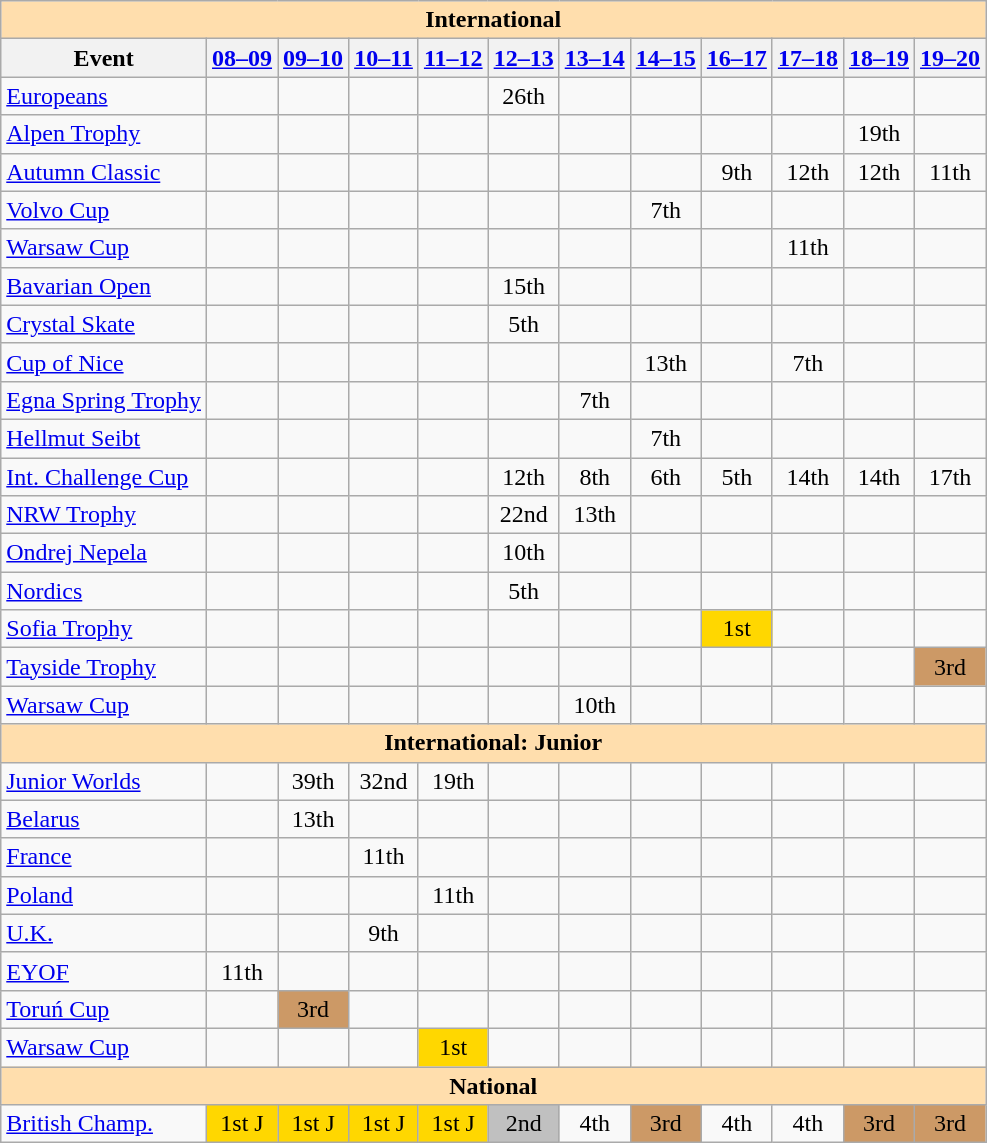<table class="wikitable" style="text-align:center">
<tr>
<th colspan="12" style="background-color: #ffdead; " align="center">International</th>
</tr>
<tr>
<th>Event</th>
<th><a href='#'>08–09</a></th>
<th><a href='#'>09–10</a></th>
<th><a href='#'>10–11</a></th>
<th><a href='#'>11–12</a></th>
<th><a href='#'>12–13</a></th>
<th><a href='#'>13–14</a></th>
<th><a href='#'>14–15</a></th>
<th><a href='#'>16–17</a></th>
<th><a href='#'>17–18</a></th>
<th><a href='#'>18–19</a></th>
<th><a href='#'>19–20</a></th>
</tr>
<tr>
<td align=left><a href='#'>Europeans</a></td>
<td></td>
<td></td>
<td></td>
<td></td>
<td>26th</td>
<td></td>
<td></td>
<td></td>
<td></td>
<td></td>
<td></td>
</tr>
<tr>
<td align=left> <a href='#'>Alpen Trophy</a></td>
<td></td>
<td></td>
<td></td>
<td></td>
<td></td>
<td></td>
<td></td>
<td></td>
<td></td>
<td>19th</td>
<td></td>
</tr>
<tr>
<td align=left> <a href='#'>Autumn Classic</a></td>
<td></td>
<td></td>
<td></td>
<td></td>
<td></td>
<td></td>
<td></td>
<td>9th</td>
<td>12th</td>
<td>12th</td>
<td>11th</td>
</tr>
<tr>
<td align=left> <a href='#'>Volvo Cup</a></td>
<td></td>
<td></td>
<td></td>
<td></td>
<td></td>
<td></td>
<td>7th</td>
<td></td>
<td></td>
<td></td>
<td></td>
</tr>
<tr>
<td align=left> <a href='#'>Warsaw Cup</a></td>
<td></td>
<td></td>
<td></td>
<td></td>
<td></td>
<td></td>
<td></td>
<td></td>
<td>11th</td>
<td></td>
<td></td>
</tr>
<tr>
<td align=left><a href='#'>Bavarian Open</a></td>
<td></td>
<td></td>
<td></td>
<td></td>
<td>15th</td>
<td></td>
<td></td>
<td></td>
<td></td>
<td></td>
<td></td>
</tr>
<tr>
<td align=left><a href='#'>Crystal Skate</a></td>
<td></td>
<td></td>
<td></td>
<td></td>
<td>5th</td>
<td></td>
<td></td>
<td></td>
<td></td>
<td></td>
<td></td>
</tr>
<tr>
<td align=left><a href='#'>Cup of Nice</a></td>
<td></td>
<td></td>
<td></td>
<td></td>
<td></td>
<td></td>
<td>13th</td>
<td></td>
<td>7th</td>
<td></td>
<td></td>
</tr>
<tr>
<td align=left><a href='#'>Egna Spring Trophy</a></td>
<td></td>
<td></td>
<td></td>
<td></td>
<td></td>
<td>7th</td>
<td></td>
<td></td>
<td></td>
<td></td>
<td></td>
</tr>
<tr>
<td align=left><a href='#'>Hellmut Seibt</a></td>
<td></td>
<td></td>
<td></td>
<td></td>
<td></td>
<td></td>
<td>7th</td>
<td></td>
<td></td>
<td></td>
<td></td>
</tr>
<tr>
<td align=left><a href='#'>Int. Challenge Cup</a></td>
<td></td>
<td></td>
<td></td>
<td></td>
<td>12th</td>
<td>8th</td>
<td>6th</td>
<td>5th</td>
<td>14th</td>
<td>14th</td>
<td>17th</td>
</tr>
<tr>
<td align=left><a href='#'>NRW Trophy</a></td>
<td></td>
<td></td>
<td></td>
<td></td>
<td>22nd</td>
<td>13th</td>
<td></td>
<td></td>
<td></td>
<td></td>
<td></td>
</tr>
<tr>
<td align=left><a href='#'>Ondrej Nepela</a></td>
<td></td>
<td></td>
<td></td>
<td></td>
<td>10th</td>
<td></td>
<td></td>
<td></td>
<td></td>
<td></td>
<td></td>
</tr>
<tr>
<td align=left><a href='#'>Nordics</a></td>
<td></td>
<td></td>
<td></td>
<td></td>
<td>5th</td>
<td></td>
<td></td>
<td></td>
<td></td>
<td></td>
<td></td>
</tr>
<tr>
<td align=left><a href='#'>Sofia Trophy</a></td>
<td></td>
<td></td>
<td></td>
<td></td>
<td></td>
<td></td>
<td></td>
<td bgcolor=gold>1st</td>
<td></td>
<td></td>
<td></td>
</tr>
<tr>
<td align=left><a href='#'>Tayside Trophy</a></td>
<td></td>
<td></td>
<td></td>
<td></td>
<td></td>
<td></td>
<td></td>
<td></td>
<td></td>
<td></td>
<td bgcolor=cc9966>3rd</td>
</tr>
<tr>
<td align=left><a href='#'>Warsaw Cup</a></td>
<td></td>
<td></td>
<td></td>
<td></td>
<td></td>
<td>10th</td>
<td></td>
<td></td>
<td></td>
<td></td>
<td></td>
</tr>
<tr>
<th colspan="12" style="background-color: #ffdead; " align="center">International: Junior</th>
</tr>
<tr>
<td align=left><a href='#'>Junior Worlds</a></td>
<td></td>
<td>39th</td>
<td>32nd</td>
<td>19th</td>
<td></td>
<td></td>
<td></td>
<td></td>
<td></td>
<td></td>
<td></td>
</tr>
<tr>
<td align=left> <a href='#'>Belarus</a></td>
<td></td>
<td>13th</td>
<td></td>
<td></td>
<td></td>
<td></td>
<td></td>
<td></td>
<td></td>
<td></td>
<td></td>
</tr>
<tr>
<td align=left> <a href='#'>France</a></td>
<td></td>
<td></td>
<td>11th</td>
<td></td>
<td></td>
<td></td>
<td></td>
<td></td>
<td></td>
<td></td>
<td></td>
</tr>
<tr>
<td align=left> <a href='#'>Poland</a></td>
<td></td>
<td></td>
<td></td>
<td>11th</td>
<td></td>
<td></td>
<td></td>
<td></td>
<td></td>
<td></td>
<td></td>
</tr>
<tr>
<td align=left> <a href='#'>U.K.</a></td>
<td></td>
<td></td>
<td>9th</td>
<td></td>
<td></td>
<td></td>
<td></td>
<td></td>
<td></td>
<td></td>
<td></td>
</tr>
<tr>
<td align=left><a href='#'>EYOF</a></td>
<td>11th</td>
<td></td>
<td></td>
<td></td>
<td></td>
<td></td>
<td></td>
<td></td>
<td></td>
<td></td>
<td></td>
</tr>
<tr>
<td align=left><a href='#'>Toruń Cup</a></td>
<td></td>
<td bgcolor=cc9966>3rd</td>
<td></td>
<td></td>
<td></td>
<td></td>
<td></td>
<td></td>
<td></td>
<td></td>
<td></td>
</tr>
<tr>
<td align=left><a href='#'>Warsaw Cup</a></td>
<td></td>
<td></td>
<td></td>
<td bgcolor=gold>1st</td>
<td></td>
<td></td>
<td></td>
<td></td>
<td></td>
<td></td>
<td></td>
</tr>
<tr>
<th colspan="12" style="background-color: #ffdead; " align="center">National</th>
</tr>
<tr>
<td align=left><a href='#'>British Champ.</a></td>
<td bgcolor="gold">1st J</td>
<td bgcolor=gold>1st J</td>
<td bgcolor=gold>1st J</td>
<td bgcolor=gold>1st J</td>
<td bgcolor=silver>2nd</td>
<td>4th</td>
<td bgcolor=cc9966>3rd</td>
<td>4th</td>
<td>4th</td>
<td bgcolor=cc9966>3rd</td>
<td bgcolor=cc9966>3rd</td>
</tr>
</table>
